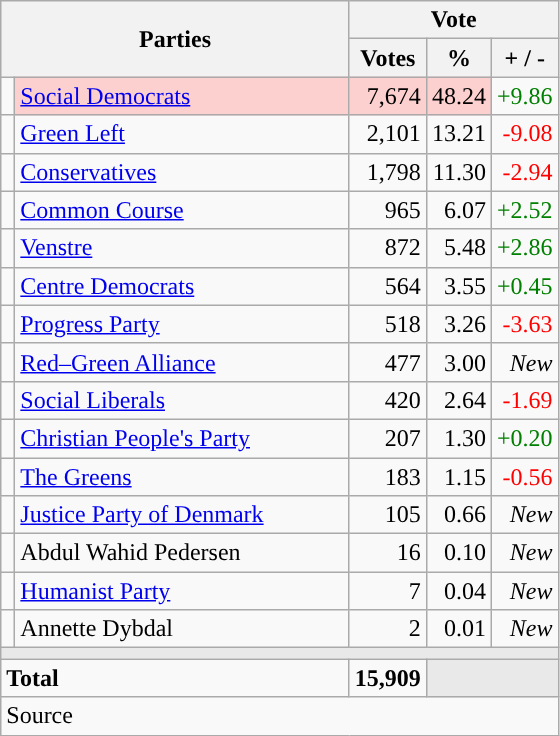<table class="wikitable" style="text-align:right;">
<tr>
<th style="text-align:centre;" rowspan="2" colspan="2" width="225">Parties</th>
<th colspan="3">Vote</th>
</tr>
<tr>
<th width="15">Votes</th>
<th width="15">%</th>
<th width="15">+ / -</th>
</tr>
<tr>
<td width="2" style="color:inherit;background:"></td>
<td bgcolor=#fbd0ce  align="left"><a href='#'>Social Democrats</a></td>
<td bgcolor=#fbd0ce>7,674</td>
<td bgcolor=#fbd0ce>48.24</td>
<td style=color:green;>+9.86</td>
</tr>
<tr>
<td width="2" style="color:inherit;background:"></td>
<td align="left"><a href='#'>Green Left</a></td>
<td>2,101</td>
<td>13.21</td>
<td style=color:red;>-9.08</td>
</tr>
<tr>
<td width="2" style="color:inherit;background:"></td>
<td align="left"><a href='#'>Conservatives</a></td>
<td>1,798</td>
<td>11.30</td>
<td style=color:red;>-2.94</td>
</tr>
<tr>
<td width="2" style="color:inherit;background:"></td>
<td align="left"><a href='#'>Common Course</a></td>
<td>965</td>
<td>6.07</td>
<td style=color:green;>+2.52</td>
</tr>
<tr>
<td width="2" style="color:inherit;background:"></td>
<td align="left"><a href='#'>Venstre</a></td>
<td>872</td>
<td>5.48</td>
<td style=color:green;>+2.86</td>
</tr>
<tr>
<td width="2" style="color:inherit;background:"></td>
<td align="left"><a href='#'>Centre Democrats</a></td>
<td>564</td>
<td>3.55</td>
<td style=color:green;>+0.45</td>
</tr>
<tr>
<td width="2" style="color:inherit;background:"></td>
<td align="left"><a href='#'>Progress Party</a></td>
<td>518</td>
<td>3.26</td>
<td style=color:red;>-3.63</td>
</tr>
<tr>
<td width="2" style="color:inherit;background:"></td>
<td align="left"><a href='#'>Red–Green Alliance</a></td>
<td>477</td>
<td>3.00</td>
<td><em>New</em></td>
</tr>
<tr>
<td width="2" style="color:inherit;background:"></td>
<td align="left"><a href='#'>Social Liberals</a></td>
<td>420</td>
<td>2.64</td>
<td style=color:red;>-1.69</td>
</tr>
<tr>
<td width="2" style="color:inherit;background:"></td>
<td align="left"><a href='#'>Christian People's Party</a></td>
<td>207</td>
<td>1.30</td>
<td style=color:green;>+0.20</td>
</tr>
<tr>
<td width="2" style="color:inherit;background:"></td>
<td align="left"><a href='#'>The Greens</a></td>
<td>183</td>
<td>1.15</td>
<td style=color:red;>-0.56</td>
</tr>
<tr>
<td width="2" style="color:inherit;background:"></td>
<td align="left"><a href='#'>Justice Party of Denmark</a></td>
<td>105</td>
<td>0.66</td>
<td><em>New</em></td>
</tr>
<tr>
<td width="2" style="color:inherit;background:"></td>
<td align="left">Abdul Wahid Pedersen</td>
<td>16</td>
<td>0.10</td>
<td><em>New</em></td>
</tr>
<tr>
<td width="2" style="color:inherit;background:"></td>
<td align="left"><a href='#'>Humanist Party</a></td>
<td>7</td>
<td>0.04</td>
<td><em>New</em></td>
</tr>
<tr>
<td width="2" style="color:inherit;background:"></td>
<td align="left">Annette Dybdal</td>
<td>2</td>
<td>0.01</td>
<td><em>New</em></td>
</tr>
<tr>
<td colspan="7" bgcolor="#E9E9E9"></td>
</tr>
<tr>
<td align="left" colspan="2"><strong>Total</strong></td>
<td><strong>15,909</strong></td>
<td bgcolor="#E9E9E9" colspan="2"></td>
</tr>
<tr>
<td align="left" colspan="6">Source</td>
</tr>
</table>
